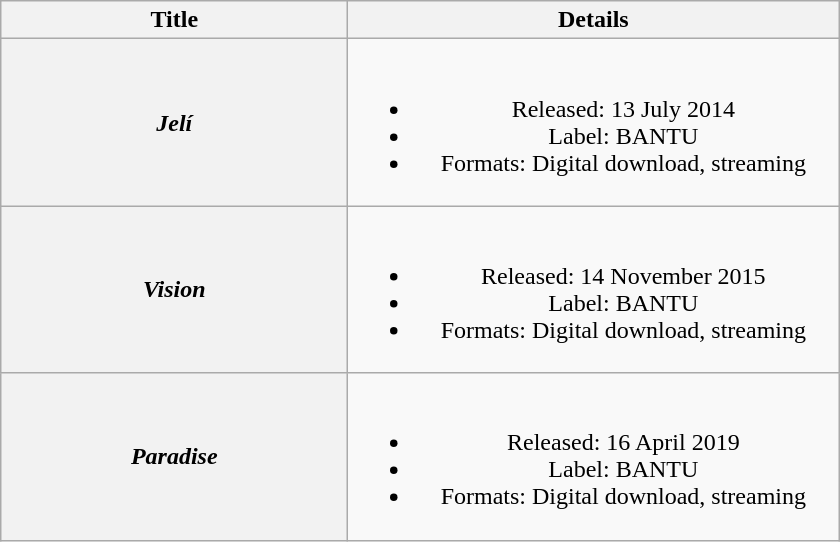<table class="wikitable plainrowheaders" style="text-align:center;">
<tr>
<th scope="col" rowspan="1" style="width:14em;">Title</th>
<th scope="col" rowspan="1" style="width:20em;">Details</th>
</tr>
<tr>
<th scope="row"><em>Jelí</em></th>
<td><br><ul><li>Released: 13 July 2014</li><li>Label: BANTU</li><li>Formats: Digital download, streaming</li></ul></td>
</tr>
<tr>
<th scope="row"><em>Vision</em></th>
<td><br><ul><li>Released: 14 November 2015</li><li>Label: BANTU</li><li>Formats: Digital download, streaming</li></ul></td>
</tr>
<tr>
<th scope="row"><em>Paradise</em></th>
<td><br><ul><li>Released: 16 April 2019</li><li>Label: BANTU</li><li>Formats: Digital download, streaming</li></ul></td>
</tr>
</table>
